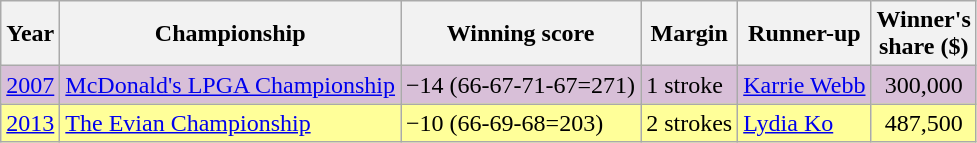<table class="wikitable">
<tr>
<th>Year</th>
<th>Championship</th>
<th>Winning score</th>
<th>Margin</th>
<th>Runner-up</th>
<th>Winner's<br>share ($)</th>
</tr>
<tr style="background:#D8BFD8;">
<td align=center><a href='#'>2007</a></td>
<td><a href='#'>McDonald's LPGA Championship</a></td>
<td>−14 (66-67-71-67=271)</td>
<td>1 stroke</td>
<td> <a href='#'>Karrie Webb</a></td>
<td align=center>300,000</td>
</tr>
<tr style="background:#FFFF99;">
<td align=center><a href='#'>2013</a></td>
<td><a href='#'>The Evian Championship</a></td>
<td>−10 (66-69-68=203)</td>
<td>2 strokes</td>
<td> <a href='#'>Lydia Ko</a></td>
<td align=center>487,500</td>
</tr>
</table>
